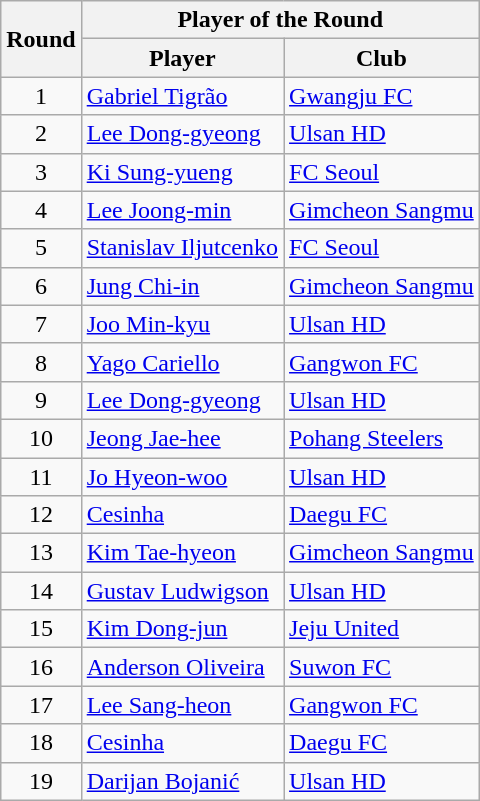<table class="wikitable">
<tr>
<th rowspan=2>Round</th>
<th colspan=2>Player of the Round</th>
</tr>
<tr>
<th>Player</th>
<th>Club</th>
</tr>
<tr>
<td align=center>1</td>
<td> <a href='#'>Gabriel Tigrão</a></td>
<td><a href='#'>Gwangju FC</a></td>
</tr>
<tr>
<td align=center>2</td>
<td> <a href='#'>Lee Dong-gyeong</a></td>
<td><a href='#'>Ulsan HD</a></td>
</tr>
<tr>
<td align=center>3</td>
<td> <a href='#'>Ki Sung-yueng</a></td>
<td><a href='#'>FC Seoul</a></td>
</tr>
<tr>
<td align=center>4</td>
<td> <a href='#'>Lee Joong-min</a></td>
<td><a href='#'>Gimcheon Sangmu</a></td>
</tr>
<tr>
<td align=center>5</td>
<td> <a href='#'>Stanislav Iljutcenko</a></td>
<td><a href='#'>FC Seoul</a></td>
</tr>
<tr>
<td align=center>6</td>
<td> <a href='#'>Jung Chi-in</a></td>
<td><a href='#'>Gimcheon Sangmu</a></td>
</tr>
<tr>
<td align=center>7</td>
<td> <a href='#'>Joo Min-kyu</a></td>
<td><a href='#'>Ulsan HD</a></td>
</tr>
<tr>
<td align=center>8</td>
<td> <a href='#'>Yago Cariello</a></td>
<td><a href='#'>Gangwon FC</a></td>
</tr>
<tr>
<td align=center>9</td>
<td> <a href='#'>Lee Dong-gyeong</a></td>
<td><a href='#'>Ulsan HD</a></td>
</tr>
<tr>
<td align=center>10</td>
<td> <a href='#'>Jeong Jae-hee</a></td>
<td><a href='#'>Pohang Steelers</a></td>
</tr>
<tr>
<td align=center>11</td>
<td> <a href='#'>Jo Hyeon-woo</a></td>
<td><a href='#'>Ulsan HD</a></td>
</tr>
<tr>
<td align=center>12</td>
<td> <a href='#'>Cesinha</a></td>
<td><a href='#'>Daegu FC</a></td>
</tr>
<tr>
<td align=center>13</td>
<td> <a href='#'>Kim Tae-hyeon</a></td>
<td><a href='#'>Gimcheon Sangmu</a></td>
</tr>
<tr>
<td align=center>14</td>
<td> <a href='#'>Gustav Ludwigson</a></td>
<td><a href='#'>Ulsan HD</a></td>
</tr>
<tr>
<td align=center>15</td>
<td> <a href='#'>Kim Dong-jun</a></td>
<td><a href='#'>Jeju United</a></td>
</tr>
<tr>
<td align=center>16</td>
<td> <a href='#'>Anderson Oliveira</a></td>
<td><a href='#'>Suwon FC</a></td>
</tr>
<tr>
<td align=center>17</td>
<td> <a href='#'>Lee Sang-heon</a></td>
<td><a href='#'>Gangwon FC</a></td>
</tr>
<tr>
<td align=center>18</td>
<td> <a href='#'>Cesinha</a></td>
<td><a href='#'>Daegu FC</a></td>
</tr>
<tr>
<td align=center>19</td>
<td> <a href='#'>Darijan Bojanić</a></td>
<td><a href='#'>Ulsan HD</a></td>
</tr>
</table>
